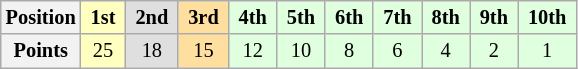<table class="wikitable" style="font-size:85%; text-align:center">
<tr>
<th>Position</th>
<td style="background:#FFFFBF;"> <strong>1st</strong> </td>
<td style="background:#DFDFDF;"> <strong>2nd</strong> </td>
<td style="background:#FFDF9F;"> <strong>3rd</strong> </td>
<td style="background:#DFFFDF;"> <strong>4th</strong> </td>
<td style="background:#DFFFDF;"> <strong>5th</strong> </td>
<td style="background:#DFFFDF;"> <strong>6th</strong> </td>
<td style="background:#DFFFDF;"> <strong>7th</strong> </td>
<td style="background:#DFFFDF;"> <strong>8th</strong> </td>
<td style="background:#DFFFDF;"> <strong>9th</strong> </td>
<td style="background:#DFFFDF;"> <strong>10th</strong> </td>
</tr>
<tr>
<th>Points</th>
<td style="background:#FFFFBF;">25</td>
<td style="background:#DFDFDF;">18</td>
<td style="background:#FFDF9F;">15</td>
<td style="background:#DFFFDF;">12</td>
<td style="background:#DFFFDF;">10</td>
<td style="background:#DFFFDF;">8</td>
<td style="background:#DFFFDF;">6</td>
<td style="background:#DFFFDF;">4</td>
<td style="background:#DFFFDF;">2</td>
<td style="background:#DFFFDF;">1</td>
</tr>
</table>
